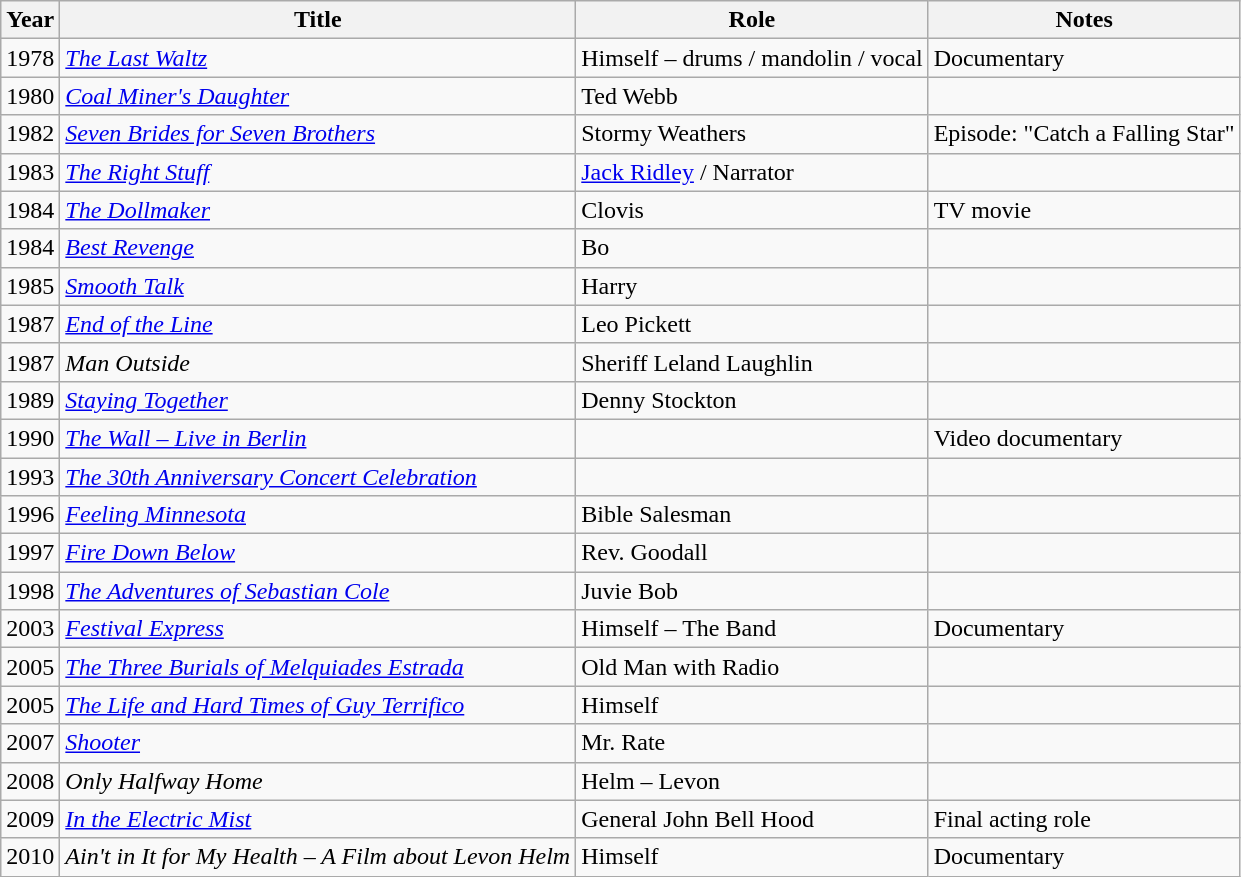<table class="wikitable">
<tr>
<th scope="col">Year</th>
<th scope="col">Title</th>
<th scope="col">Role</th>
<th scope="col">Notes</th>
</tr>
<tr>
<td>1978</td>
<td><em><a href='#'>The Last Waltz</a></em></td>
<td>Himself – drums / mandolin / vocal</td>
<td>Documentary</td>
</tr>
<tr>
<td>1980</td>
<td><em><a href='#'>Coal Miner's Daughter</a></em></td>
<td>Ted Webb</td>
<td></td>
</tr>
<tr>
<td>1982</td>
<td><em><a href='#'>Seven Brides for Seven Brothers</a></em></td>
<td>Stormy Weathers</td>
<td>Episode: "Catch a Falling Star"</td>
</tr>
<tr>
<td>1983</td>
<td><em><a href='#'>The Right Stuff</a></em></td>
<td><a href='#'>Jack Ridley</a> / Narrator</td>
<td></td>
</tr>
<tr>
<td>1984</td>
<td><em><a href='#'>The Dollmaker</a></em></td>
<td>Clovis</td>
<td>TV movie</td>
</tr>
<tr>
<td>1984</td>
<td><em><a href='#'>Best Revenge</a></em></td>
<td>Bo</td>
<td></td>
</tr>
<tr>
<td>1985</td>
<td><em><a href='#'>Smooth Talk</a></em></td>
<td>Harry</td>
<td></td>
</tr>
<tr>
<td>1987</td>
<td><em><a href='#'>End of the Line</a></em></td>
<td>Leo Pickett</td>
<td></td>
</tr>
<tr>
<td>1987</td>
<td><em>Man Outside</em></td>
<td>Sheriff Leland Laughlin</td>
<td></td>
</tr>
<tr>
<td>1989</td>
<td><em><a href='#'>Staying Together</a></em></td>
<td>Denny Stockton</td>
<td></td>
</tr>
<tr>
<td>1990</td>
<td><em><a href='#'>The Wall – Live in Berlin</a></em></td>
<td></td>
<td>Video documentary</td>
</tr>
<tr>
<td>1993</td>
<td><em><a href='#'>The 30th Anniversary Concert Celebration</a></em></td>
<td></td>
<td></td>
</tr>
<tr>
<td>1996</td>
<td><em><a href='#'>Feeling Minnesota</a></em></td>
<td>Bible Salesman</td>
<td></td>
</tr>
<tr>
<td>1997</td>
<td><em><a href='#'>Fire Down Below</a></em></td>
<td>Rev. Goodall</td>
<td></td>
</tr>
<tr>
<td>1998</td>
<td><em><a href='#'>The Adventures of Sebastian Cole</a></em></td>
<td>Juvie Bob</td>
<td></td>
</tr>
<tr>
<td>2003</td>
<td><em><a href='#'>Festival Express</a></em></td>
<td>Himself – The Band</td>
<td>Documentary</td>
</tr>
<tr>
<td>2005</td>
<td><em><a href='#'>The Three Burials of Melquiades Estrada</a></em></td>
<td>Old Man with Radio</td>
<td></td>
</tr>
<tr>
<td>2005</td>
<td><em><a href='#'>The Life and Hard Times of Guy Terrifico</a></em></td>
<td>Himself</td>
<td></td>
</tr>
<tr>
<td>2007</td>
<td><em><a href='#'>Shooter</a></em></td>
<td>Mr. Rate</td>
<td></td>
</tr>
<tr>
<td>2008</td>
<td><em>Only Halfway Home</em></td>
<td>Helm – Levon</td>
<td></td>
</tr>
<tr>
<td>2009</td>
<td><em><a href='#'>In the Electric Mist</a></em></td>
<td>General John Bell Hood</td>
<td>Final acting role</td>
</tr>
<tr>
<td>2010</td>
<td><em>Ain't in It for My Health – A Film about Levon Helm</em></td>
<td>Himself</td>
<td>Documentary</td>
</tr>
</table>
